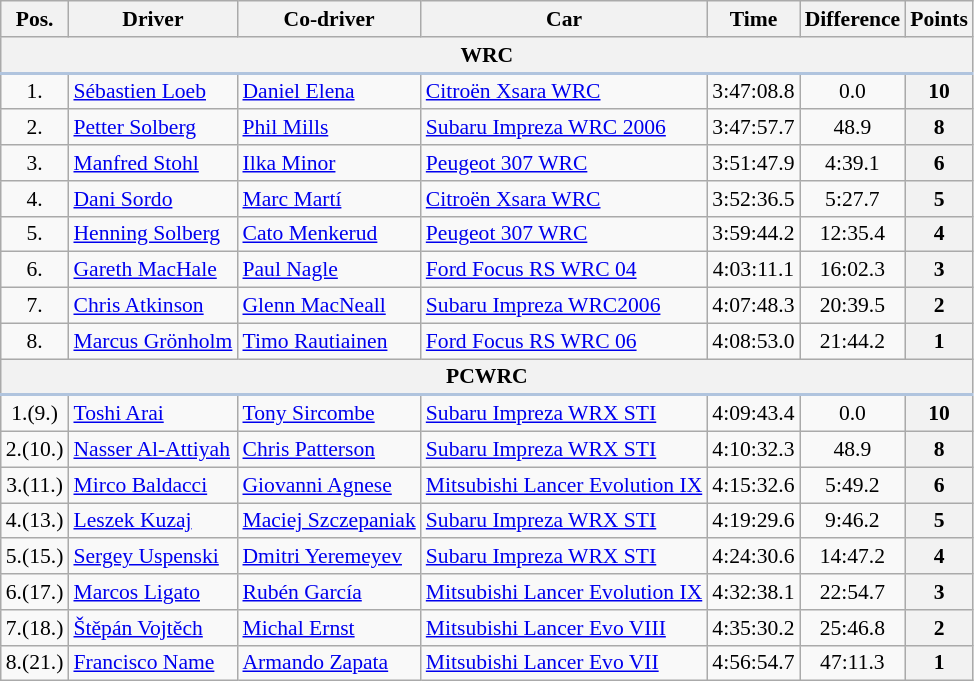<table class="wikitable" style="text-align: center; font-size: 90%; max-width: 950px;">
<tr>
<th>Pos.</th>
<th>Driver</th>
<th>Co-driver</th>
<th>Car</th>
<th>Time</th>
<th>Difference</th>
<th>Points</th>
</tr>
<tr>
<th colspan="7" style="border-bottom: 2px solid LightSteelBlue;">WRC</th>
</tr>
<tr>
<td>1.</td>
<td align=left> <a href='#'>Sébastien Loeb</a></td>
<td align=left> <a href='#'>Daniel Elena</a></td>
<td align=left><a href='#'>Citroën Xsara WRC</a></td>
<td>3:47:08.8</td>
<td>0.0</td>
<th>10</th>
</tr>
<tr>
<td>2.</td>
<td align=left> <a href='#'>Petter Solberg</a></td>
<td align=left> <a href='#'>Phil Mills</a></td>
<td align=left><a href='#'>Subaru Impreza WRC 2006</a></td>
<td>3:47:57.7</td>
<td>48.9</td>
<th>8</th>
</tr>
<tr>
<td>3.</td>
<td align=left> <a href='#'>Manfred Stohl</a></td>
<td align=left> <a href='#'>Ilka Minor</a></td>
<td align=left><a href='#'>Peugeot 307 WRC</a></td>
<td>3:51:47.9</td>
<td>4:39.1</td>
<th>6</th>
</tr>
<tr>
<td>4.</td>
<td align=left> <a href='#'>Dani Sordo</a></td>
<td align=left> <a href='#'>Marc Martí</a></td>
<td align=left><a href='#'>Citroën Xsara WRC</a></td>
<td>3:52:36.5</td>
<td>5:27.7</td>
<th>5</th>
</tr>
<tr>
<td>5.</td>
<td align=left> <a href='#'>Henning Solberg</a></td>
<td align=left> <a href='#'>Cato Menkerud</a></td>
<td align=left><a href='#'>Peugeot 307 WRC</a></td>
<td>3:59:44.2</td>
<td>12:35.4</td>
<th>4</th>
</tr>
<tr>
<td>6.</td>
<td align=left> <a href='#'>Gareth MacHale</a></td>
<td align=left> <a href='#'>Paul Nagle</a></td>
<td align=left><a href='#'>Ford Focus RS WRC 04</a></td>
<td>4:03:11.1</td>
<td>16:02.3</td>
<th>3</th>
</tr>
<tr>
<td>7.</td>
<td align=left> <a href='#'>Chris Atkinson</a></td>
<td align=left> <a href='#'>Glenn MacNeall</a></td>
<td align=left><a href='#'>Subaru Impreza WRC2006</a></td>
<td>4:07:48.3</td>
<td>20:39.5</td>
<th>2</th>
</tr>
<tr>
<td>8.</td>
<td align=left> <a href='#'>Marcus Grönholm</a></td>
<td align=left> <a href='#'>Timo Rautiainen</a></td>
<td align=left><a href='#'>Ford Focus RS WRC 06</a></td>
<td>4:08:53.0</td>
<td>21:44.2</td>
<th>1</th>
</tr>
<tr>
<th colspan="7" style="border-bottom: 2px solid LightSteelBlue;">PCWRC</th>
</tr>
<tr>
<td>1.(9.)</td>
<td align=left> <a href='#'>Toshi Arai</a></td>
<td align=left> <a href='#'>Tony Sircombe</a></td>
<td align=left><a href='#'>Subaru Impreza WRX STI</a></td>
<td>4:09:43.4</td>
<td>0.0</td>
<th>10</th>
</tr>
<tr>
<td>2.(10.)</td>
<td align=left> <a href='#'>Nasser Al-Attiyah</a></td>
<td align=left> <a href='#'>Chris Patterson</a></td>
<td align=left><a href='#'>Subaru Impreza WRX STI</a></td>
<td>4:10:32.3</td>
<td>48.9</td>
<th>8</th>
</tr>
<tr>
<td>3.(11.)</td>
<td align=left> <a href='#'>Mirco Baldacci</a></td>
<td align=left> <a href='#'>Giovanni Agnese</a></td>
<td align=left><a href='#'>Mitsubishi Lancer Evolution IX</a></td>
<td>4:15:32.6</td>
<td>5:49.2</td>
<th>6</th>
</tr>
<tr>
<td>4.(13.)</td>
<td align=left> <a href='#'>Leszek Kuzaj</a></td>
<td align=left> <a href='#'>Maciej Szczepaniak</a></td>
<td align=left><a href='#'>Subaru Impreza WRX STI</a></td>
<td>4:19:29.6</td>
<td>9:46.2</td>
<th>5</th>
</tr>
<tr>
<td>5.(15.)</td>
<td align=left> <a href='#'>Sergey Uspenski</a></td>
<td align=left> <a href='#'>Dmitri Yeremeyev</a></td>
<td align=left><a href='#'>Subaru Impreza WRX STI</a></td>
<td>4:24:30.6</td>
<td>14:47.2</td>
<th>4</th>
</tr>
<tr>
<td>6.(17.)</td>
<td align=left> <a href='#'>Marcos Ligato</a></td>
<td align=left> <a href='#'>Rubén García</a></td>
<td align=left><a href='#'>Mitsubishi Lancer Evolution IX</a></td>
<td>4:32:38.1</td>
<td>22:54.7</td>
<th>3</th>
</tr>
<tr>
<td>7.(18.)</td>
<td align=left> <a href='#'>Štěpán Vojtěch</a></td>
<td align=left> <a href='#'>Michal Ernst</a></td>
<td align=left><a href='#'>Mitsubishi Lancer Evo VIII</a></td>
<td>4:35:30.2</td>
<td>25:46.8</td>
<th>2</th>
</tr>
<tr>
<td>8.(21.)</td>
<td align=left> <a href='#'>Francisco Name</a></td>
<td align=left> <a href='#'>Armando Zapata</a></td>
<td align=left><a href='#'>Mitsubishi Lancer Evo VII</a></td>
<td>4:56:54.7</td>
<td>47:11.3</td>
<th>1</th>
</tr>
</table>
